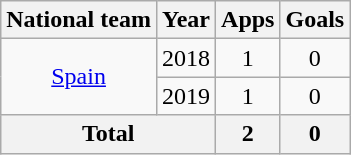<table class="wikitable" style="text-align:center">
<tr>
<th>National team</th>
<th>Year</th>
<th>Apps</th>
<th>Goals</th>
</tr>
<tr>
<td rowspan="2"><a href='#'>Spain</a></td>
<td>2018</td>
<td>1</td>
<td>0</td>
</tr>
<tr>
<td>2019</td>
<td>1</td>
<td>0</td>
</tr>
<tr>
<th colspan="2">Total</th>
<th>2</th>
<th>0</th>
</tr>
</table>
